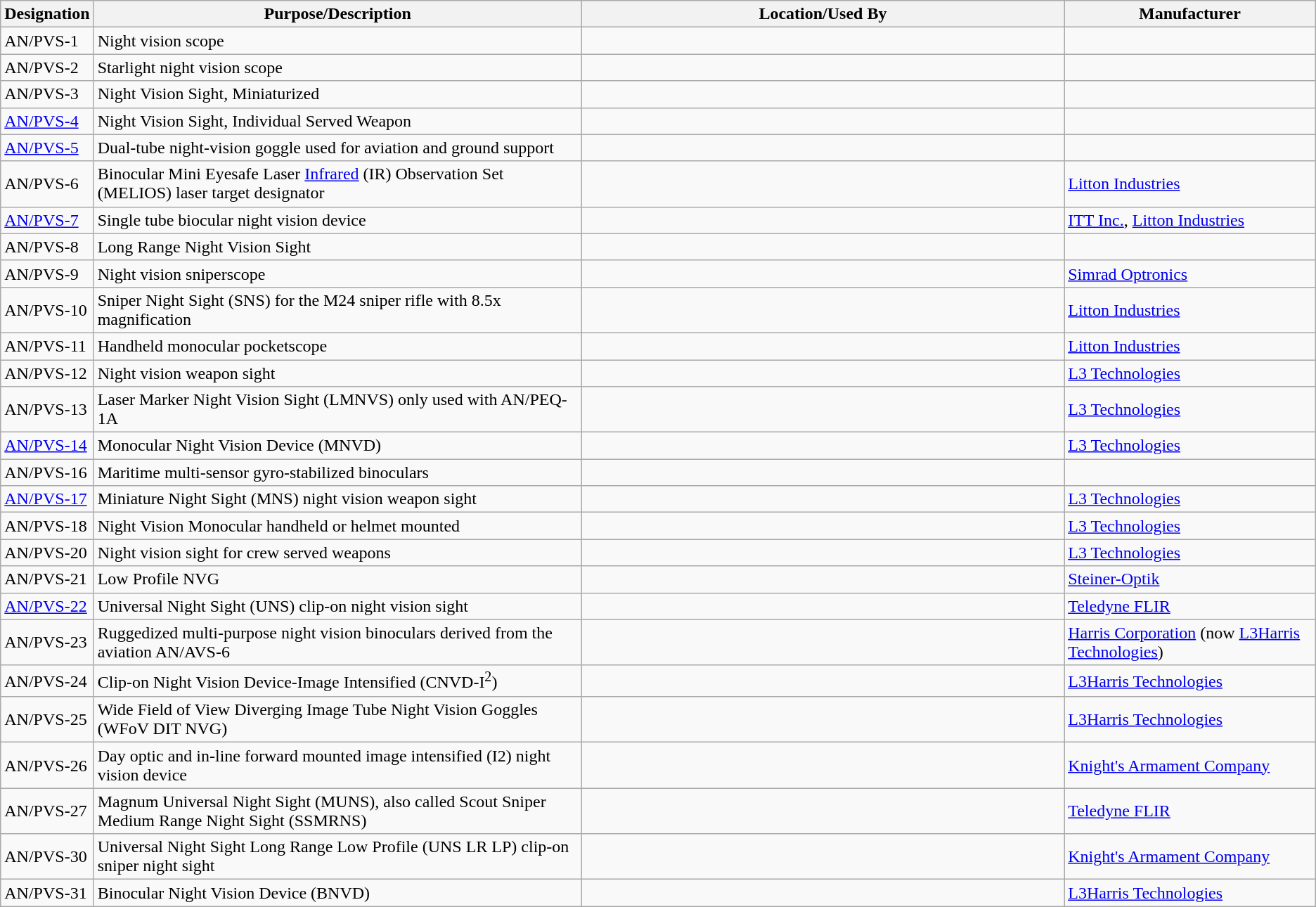<table class="wikitable sortable">
<tr>
<th scope="col">Designation</th>
<th scope="col" style="width: 500px;">Purpose/Description</th>
<th scope="col" style="width: 500px;">Location/Used By</th>
<th scope="col" style="width: 250px;">Manufacturer</th>
</tr>
<tr>
<td>AN/PVS-1</td>
<td>Night vision scope</td>
<td></td>
<td></td>
</tr>
<tr>
<td>AN/PVS-2</td>
<td>Starlight night vision scope</td>
<td></td>
<td></td>
</tr>
<tr>
<td>AN/PVS-3</td>
<td>Night Vision Sight, Miniaturized</td>
<td></td>
<td></td>
</tr>
<tr>
<td><a href='#'>AN/PVS-4</a></td>
<td>Night Vision Sight, Individual Served Weapon</td>
<td></td>
<td></td>
</tr>
<tr>
<td><a href='#'>AN/PVS-5</a></td>
<td>Dual-tube night-vision goggle used for aviation and ground support</td>
<td></td>
<td></td>
</tr>
<tr>
<td>AN/PVS-6</td>
<td>Binocular Mini Eyesafe Laser <a href='#'>Infrared</a> (IR) Observation Set (MELIOS) laser target designator</td>
<td></td>
<td><a href='#'>Litton Industries</a></td>
</tr>
<tr>
<td><a href='#'>AN/PVS-7</a></td>
<td>Single tube biocular night vision device</td>
<td></td>
<td><a href='#'>ITT Inc.</a>, <a href='#'>Litton Industries</a></td>
</tr>
<tr>
<td>AN/PVS-8</td>
<td>Long Range Night Vision Sight</td>
<td></td>
<td></td>
</tr>
<tr>
<td>AN/PVS-9</td>
<td>Night vision sniperscope</td>
<td></td>
<td><a href='#'>Simrad Optronics</a></td>
</tr>
<tr>
<td>AN/PVS-10</td>
<td>Sniper Night Sight (SNS) for the M24 sniper rifle with 8.5x magnification</td>
<td></td>
<td><a href='#'>Litton Industries</a></td>
</tr>
<tr>
<td>AN/PVS-11</td>
<td>Handheld monocular pocketscope</td>
<td></td>
<td><a href='#'>Litton Industries</a></td>
</tr>
<tr>
<td>AN/PVS-12</td>
<td>Night vision weapon sight</td>
<td></td>
<td><a href='#'>L3 Technologies</a></td>
</tr>
<tr>
<td>AN/PVS-13</td>
<td>Laser Marker Night Vision Sight (LMNVS) only used with AN/PEQ-1A</td>
<td></td>
<td><a href='#'>L3 Technologies</a></td>
</tr>
<tr>
<td><a href='#'>AN/PVS-14</a></td>
<td>Monocular Night Vision Device (MNVD)</td>
<td></td>
<td><a href='#'>L3 Technologies</a></td>
</tr>
<tr>
<td>AN/PVS-16</td>
<td>Maritime multi-sensor gyro-stabilized binoculars</td>
<td></td>
<td></td>
</tr>
<tr>
<td><a href='#'>AN/PVS-17</a></td>
<td>Miniature Night Sight (MNS) night vision weapon sight</td>
<td></td>
<td><a href='#'>L3 Technologies</a></td>
</tr>
<tr>
<td>AN/PVS-18</td>
<td>Night Vision Monocular handheld or helmet mounted</td>
<td></td>
<td><a href='#'>L3 Technologies</a></td>
</tr>
<tr>
<td>AN/PVS-20</td>
<td>Night vision sight for crew served weapons</td>
<td></td>
<td><a href='#'>L3 Technologies</a></td>
</tr>
<tr>
<td>AN/PVS-21</td>
<td>Low Profile NVG</td>
<td></td>
<td><a href='#'>Steiner-Optik</a></td>
</tr>
<tr>
<td><a href='#'>AN/PVS-22</a></td>
<td>Universal Night Sight (UNS) clip-on night vision sight</td>
<td></td>
<td><a href='#'>Teledyne FLIR</a></td>
</tr>
<tr>
<td>AN/PVS-23</td>
<td>Ruggedized multi-purpose night vision binoculars derived from the aviation AN/AVS-6</td>
<td></td>
<td><a href='#'>Harris Corporation</a> (now <a href='#'>L3Harris Technologies</a>)</td>
</tr>
<tr>
<td>AN/PVS-24</td>
<td>Clip-on Night Vision Device-Image Intensified (CNVD-I<sup>2</sup>)</td>
<td></td>
<td><a href='#'>L3Harris Technologies</a></td>
</tr>
<tr>
<td>AN/PVS-25</td>
<td>Wide Field of View Diverging Image Tube Night Vision Goggles (WFoV DIT NVG)</td>
<td></td>
<td><a href='#'>L3Harris Technologies</a></td>
</tr>
<tr>
<td>AN/PVS-26</td>
<td>Day optic and in-line forward mounted image intensified (I2) night vision device</td>
<td></td>
<td><a href='#'>Knight's Armament Company</a></td>
</tr>
<tr>
<td>AN/PVS-27</td>
<td>Magnum Universal Night Sight (MUNS), also called Scout Sniper Medium Range Night Sight (SSMRNS)</td>
<td></td>
<td><a href='#'>Teledyne FLIR</a></td>
</tr>
<tr>
<td>AN/PVS-30</td>
<td>Universal Night Sight Long Range Low Profile (UNS LR LP) clip-on sniper night sight</td>
<td></td>
<td><a href='#'>Knight's Armament Company</a></td>
</tr>
<tr>
<td>AN/PVS-31</td>
<td>Binocular Night Vision Device (BNVD)</td>
<td></td>
<td><a href='#'>L3Harris Technologies</a></td>
</tr>
</table>
